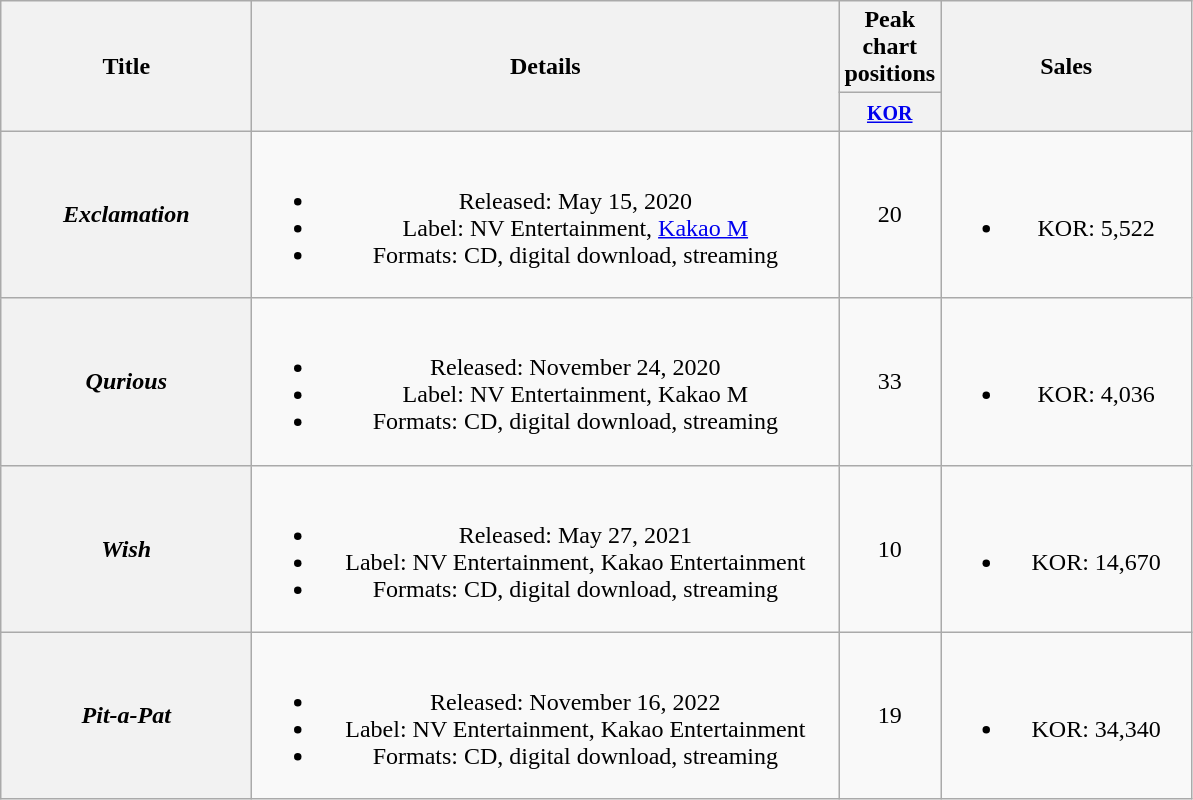<table class="wikitable plainrowheaders" style="text-align:center;">
<tr>
<th rowspan="2" style="width:10em;">Title</th>
<th rowspan="2" style="width:24em;">Details</th>
<th scope="col" colspan="1">Peak chart positions</th>
<th rowspan="2" style="width:10em;">Sales</th>
</tr>
<tr>
<th style="width:2.5em;"><a href='#'><small>KOR</small></a><br></th>
</tr>
<tr>
<th scope="row"><em>Exclamation</em></th>
<td><br><ul><li>Released: May 15, 2020</li><li>Label: NV Entertainment, <a href='#'>Kakao M</a></li><li>Formats: CD, digital download, streaming</li></ul></td>
<td>20</td>
<td><br><ul><li>KOR: 5,522</li></ul></td>
</tr>
<tr>
<th scope="row"><em>Qurious</em></th>
<td><br><ul><li>Released: November 24, 2020</li><li>Label: NV Entertainment, Kakao M</li><li>Formats: CD, digital download, streaming</li></ul></td>
<td>33</td>
<td><br><ul><li>KOR: 4,036</li></ul></td>
</tr>
<tr>
<th scope="row"><em>Wish</em></th>
<td><br><ul><li>Released: May 27, 2021</li><li>Label: NV Entertainment, Kakao Entertainment</li><li>Formats: CD, digital download, streaming</li></ul></td>
<td>10</td>
<td><br><ul><li>KOR: 14,670</li></ul></td>
</tr>
<tr>
<th scope="row"><em>Pit-a-Pat</em></th>
<td><br><ul><li>Released: November 16, 2022</li><li>Label: NV Entertainment, Kakao Entertainment</li><li>Formats: CD, digital download, streaming</li></ul></td>
<td>19</td>
<td><br><ul><li>KOR: 34,340</li></ul></td>
</tr>
</table>
